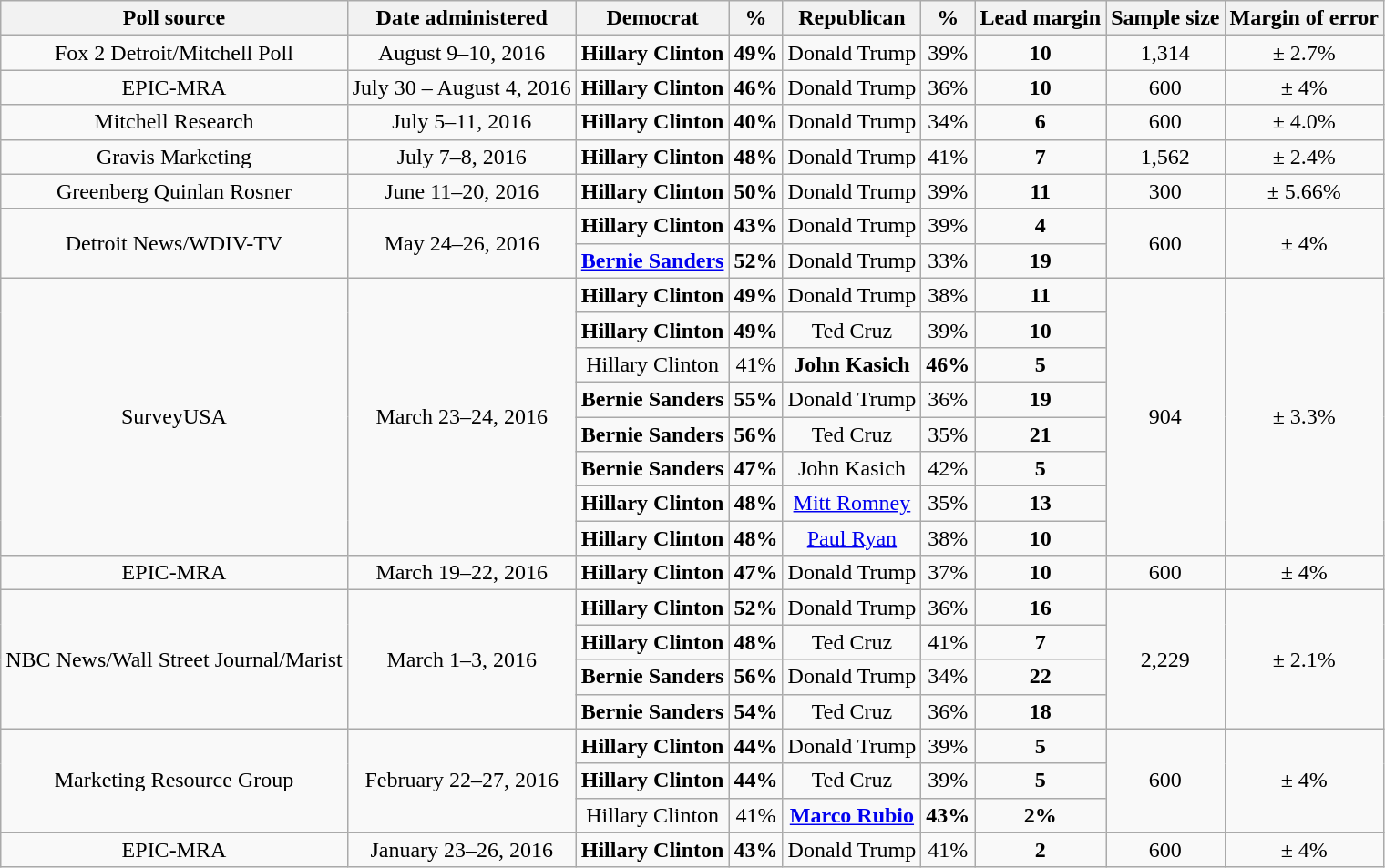<table class="wikitable" style="text-align:center;">
<tr valign=bottom>
<th>Poll source</th>
<th>Date administered</th>
<th>Democrat</th>
<th>%</th>
<th>Republican</th>
<th>%</th>
<th>Lead margin</th>
<th>Sample size</th>
<th>Margin of error</th>
</tr>
<tr>
<td>Fox 2 Detroit/Mitchell Poll</td>
<td>August 9–10, 2016</td>
<td><strong>Hillary Clinton</strong></td>
<td><strong>49%</strong></td>
<td>Donald Trump</td>
<td>39%</td>
<td><strong>10</strong></td>
<td>1,314</td>
<td>± 2.7%</td>
</tr>
<tr>
<td>EPIC-MRA</td>
<td>July 30 – August 4, 2016</td>
<td><strong>Hillary Clinton</strong></td>
<td><strong>46%</strong></td>
<td>Donald Trump</td>
<td>36%</td>
<td><strong>10</strong></td>
<td>600</td>
<td>± 4%</td>
</tr>
<tr>
<td>Mitchell Research</td>
<td>July 5–11, 2016</td>
<td><strong>Hillary Clinton</strong></td>
<td><strong>40%</strong></td>
<td>Donald Trump</td>
<td>34%</td>
<td><strong>6</strong></td>
<td>600</td>
<td>± 4.0%</td>
</tr>
<tr>
<td>Gravis Marketing</td>
<td>July 7–8, 2016</td>
<td><strong>Hillary Clinton</strong></td>
<td><strong>48%</strong></td>
<td>Donald Trump</td>
<td>41%</td>
<td><strong>7</strong></td>
<td>1,562</td>
<td>± 2.4%</td>
</tr>
<tr>
<td>Greenberg Quinlan Rosner</td>
<td>June 11–20, 2016</td>
<td><strong>Hillary Clinton</strong></td>
<td><strong>50%</strong></td>
<td>Donald Trump</td>
<td>39%</td>
<td><strong>11</strong></td>
<td rowspan=1>300</td>
<td rowspan=1>± 5.66%</td>
</tr>
<tr>
<td rowspan="2">Detroit News/WDIV-TV</td>
<td rowspan=2>May 24–26, 2016</td>
<td><strong>Hillary Clinton</strong></td>
<td><strong>43%</strong></td>
<td>Donald Trump</td>
<td>39%</td>
<td><strong>4</strong></td>
<td rowspan=2>600</td>
<td rowspan=2>± 4%</td>
</tr>
<tr>
<td><strong><a href='#'>Bernie Sanders</a></strong></td>
<td><strong>52%</strong></td>
<td>Donald Trump</td>
<td>33%</td>
<td><strong>19</strong></td>
</tr>
<tr>
<td rowspan="8">SurveyUSA</td>
<td rowspan=8>March 23–24, 2016</td>
<td><strong>Hillary Clinton</strong></td>
<td><strong>49%</strong></td>
<td>Donald Trump</td>
<td>38%</td>
<td><strong>11</strong></td>
<td rowspan=8>904</td>
<td rowspan=8>± 3.3%</td>
</tr>
<tr>
<td><strong>Hillary Clinton</strong></td>
<td><strong>49%</strong></td>
<td>Ted Cruz</td>
<td>39%</td>
<td><strong>10</strong></td>
</tr>
<tr>
<td>Hillary Clinton</td>
<td>41%</td>
<td><strong>John Kasich</strong></td>
<td><strong>46%</strong></td>
<td><strong>5</strong></td>
</tr>
<tr>
<td><strong>Bernie Sanders</strong></td>
<td><strong>55%</strong></td>
<td>Donald Trump</td>
<td>36%</td>
<td><strong>19</strong></td>
</tr>
<tr>
<td><strong>Bernie Sanders</strong></td>
<td><strong>56%</strong></td>
<td>Ted Cruz</td>
<td>35%</td>
<td><strong>21</strong></td>
</tr>
<tr>
<td><strong>Bernie Sanders</strong></td>
<td><strong>47%</strong></td>
<td>John Kasich</td>
<td>42%</td>
<td><strong>5</strong></td>
</tr>
<tr>
<td><strong>Hillary Clinton</strong></td>
<td><strong>48%</strong></td>
<td><a href='#'>Mitt Romney</a></td>
<td>35%</td>
<td><strong>13</strong></td>
</tr>
<tr>
<td><strong>Hillary Clinton</strong></td>
<td><strong>48%</strong></td>
<td><a href='#'>Paul Ryan</a></td>
<td>38%</td>
<td><strong>10</strong></td>
</tr>
<tr>
<td>EPIC-MRA</td>
<td>March 19–22, 2016</td>
<td><strong>Hillary Clinton</strong></td>
<td><strong>47%</strong></td>
<td>Donald Trump</td>
<td>37%</td>
<td><strong>10</strong></td>
<td>600</td>
<td>± 4%</td>
</tr>
<tr>
<td rowspan="4">NBC News/Wall Street Journal/Marist</td>
<td rowspan=4>March 1–3, 2016</td>
<td><strong>Hillary Clinton</strong></td>
<td><strong>52%</strong></td>
<td>Donald Trump</td>
<td>36%</td>
<td><strong>16</strong></td>
<td rowspan=4>2,229</td>
<td rowspan=4>± 2.1%</td>
</tr>
<tr>
<td><strong>Hillary Clinton</strong></td>
<td><strong>48%</strong></td>
<td>Ted Cruz</td>
<td>41%</td>
<td><strong>7</strong></td>
</tr>
<tr>
<td><strong>Bernie Sanders</strong></td>
<td><strong>56%</strong></td>
<td>Donald Trump</td>
<td>34%</td>
<td><strong>22</strong></td>
</tr>
<tr>
<td><strong>Bernie Sanders</strong></td>
<td><strong>54%</strong></td>
<td>Ted Cruz</td>
<td>36%</td>
<td><strong>18</strong></td>
</tr>
<tr>
<td rowspan=3>Marketing Resource Group</td>
<td rowspan=3>February 22–27, 2016</td>
<td><strong>Hillary Clinton</strong></td>
<td><strong>44%</strong></td>
<td>Donald Trump</td>
<td>39%</td>
<td><strong>5</strong></td>
<td rowspan=3>600</td>
<td rowspan=3>± 4%</td>
</tr>
<tr>
<td><strong>Hillary Clinton</strong></td>
<td><strong>44%</strong></td>
<td>Ted Cruz</td>
<td>39%</td>
<td><strong>5</strong></td>
</tr>
<tr>
<td>Hillary Clinton</td>
<td>41%</td>
<td><strong><a href='#'>Marco Rubio</a></strong></td>
<td><strong>43%</strong></td>
<td><strong>2%</strong></td>
</tr>
<tr>
<td>EPIC-MRA</td>
<td>January 23–26, 2016</td>
<td><strong>Hillary Clinton</strong></td>
<td><strong>43%</strong></td>
<td>Donald Trump</td>
<td>41%</td>
<td><strong>2</strong></td>
<td>600</td>
<td>± 4%</td>
</tr>
</table>
